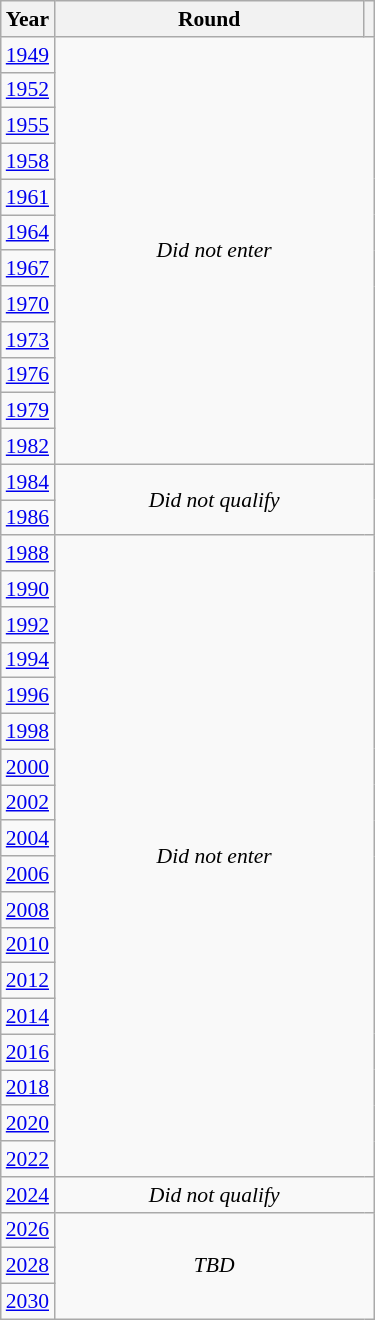<table class="wikitable" style="text-align: center; font-size:90%">
<tr>
<th>Year</th>
<th style="width:200px">Round</th>
<th></th>
</tr>
<tr>
<td><a href='#'>1949</a></td>
<td colspan="2" rowspan="12"><em>Did not enter</em></td>
</tr>
<tr>
<td><a href='#'>1952</a></td>
</tr>
<tr>
<td><a href='#'>1955</a></td>
</tr>
<tr>
<td><a href='#'>1958</a></td>
</tr>
<tr>
<td><a href='#'>1961</a></td>
</tr>
<tr>
<td><a href='#'>1964</a></td>
</tr>
<tr>
<td><a href='#'>1967</a></td>
</tr>
<tr>
<td><a href='#'>1970</a></td>
</tr>
<tr>
<td><a href='#'>1973</a></td>
</tr>
<tr>
<td><a href='#'>1976</a></td>
</tr>
<tr>
<td><a href='#'>1979</a></td>
</tr>
<tr>
<td><a href='#'>1982</a></td>
</tr>
<tr>
<td><a href='#'>1984</a></td>
<td colspan="2" rowspan="2"><em>Did not qualify</em></td>
</tr>
<tr>
<td><a href='#'>1986</a></td>
</tr>
<tr>
<td><a href='#'>1988</a></td>
<td colspan="2" rowspan="18"><em>Did not enter</em></td>
</tr>
<tr>
<td><a href='#'>1990</a></td>
</tr>
<tr>
<td><a href='#'>1992</a></td>
</tr>
<tr>
<td><a href='#'>1994</a></td>
</tr>
<tr>
<td><a href='#'>1996</a></td>
</tr>
<tr>
<td><a href='#'>1998</a></td>
</tr>
<tr>
<td><a href='#'>2000</a></td>
</tr>
<tr>
<td><a href='#'>2002</a></td>
</tr>
<tr>
<td><a href='#'>2004</a></td>
</tr>
<tr>
<td><a href='#'>2006</a></td>
</tr>
<tr>
<td><a href='#'>2008</a></td>
</tr>
<tr>
<td><a href='#'>2010</a></td>
</tr>
<tr>
<td><a href='#'>2012</a></td>
</tr>
<tr>
<td><a href='#'>2014</a></td>
</tr>
<tr>
<td><a href='#'>2016</a></td>
</tr>
<tr>
<td><a href='#'>2018</a></td>
</tr>
<tr>
<td><a href='#'>2020</a></td>
</tr>
<tr>
<td><a href='#'>2022</a></td>
</tr>
<tr>
<td><a href='#'>2024</a></td>
<td colspan="2" rowspan="1"><em>Did not qualify</em></td>
</tr>
<tr>
<td><a href='#'>2026</a></td>
<td colspan="2" rowspan="3"><em>TBD</em></td>
</tr>
<tr>
<td><a href='#'>2028</a></td>
</tr>
<tr>
<td><a href='#'>2030</a></td>
</tr>
</table>
